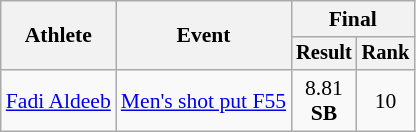<table class=wikitable style=font-size:90%;text-align:center>
<tr>
<th rowspan=2>Athlete</th>
<th rowspan=2>Event</th>
<th colspan=2>Final</th>
</tr>
<tr style=font-size:95%>
<th>Result</th>
<th>Rank</th>
</tr>
<tr>
<td align=left><a href='#'>Fadi Aldeeb</a></td>
<td align=left><a href='#'>Men's shot put F55</a></td>
<td>8.81<br><strong>SB</strong></td>
<td>10</td>
</tr>
</table>
